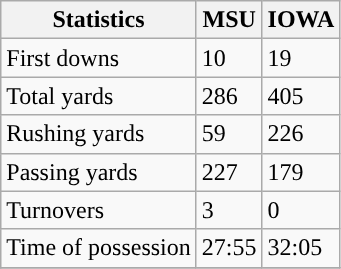<table class="wikitable">
<tr>
<th>Statistics</th>
<th>MSU</th>
<th>IOWA</th>
</tr>
<tr>
<td>First downs</td>
<td>10</td>
<td>19</td>
</tr>
<tr>
<td>Total yards</td>
<td>286</td>
<td>405</td>
</tr>
<tr>
<td>Rushing yards</td>
<td>59</td>
<td>226</td>
</tr>
<tr>
<td>Passing yards</td>
<td>227</td>
<td>179</td>
</tr>
<tr>
<td>Turnovers</td>
<td>3</td>
<td>0</td>
</tr>
<tr>
<td>Time of possession</td>
<td>27:55</td>
<td>32:05</td>
</tr>
<tr>
</tr>
</table>
